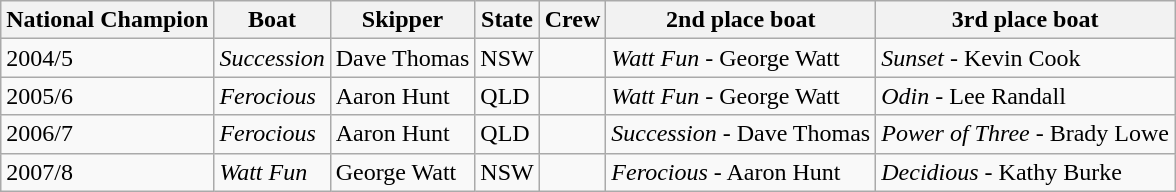<table class="wikitable">
<tr>
<th>National Champion</th>
<th>Boat</th>
<th>Skipper</th>
<th>State</th>
<th>Crew</th>
<th>2nd place boat</th>
<th>3rd place boat</th>
</tr>
<tr>
<td>2004/5</td>
<td><em>Succession</em></td>
<td>Dave Thomas</td>
<td>NSW</td>
<td></td>
<td><em>Watt Fun</em> - George Watt</td>
<td><em>Sunset</em> - Kevin Cook</td>
</tr>
<tr>
<td>2005/6</td>
<td><em>Ferocious</em></td>
<td>Aaron Hunt</td>
<td>QLD</td>
<td></td>
<td><em>Watt Fun</em> - George Watt</td>
<td><em>Odin</em> - Lee Randall</td>
</tr>
<tr>
<td>2006/7</td>
<td><em>Ferocious</em></td>
<td>Aaron Hunt</td>
<td>QLD</td>
<td></td>
<td><em>Succession</em> - Dave Thomas</td>
<td><em>Power of Three</em> - Brady Lowe</td>
</tr>
<tr>
<td>2007/8</td>
<td><em>Watt Fun</em></td>
<td>George Watt</td>
<td>NSW</td>
<td></td>
<td><em>Ferocious</em> - Aaron Hunt</td>
<td><em>Decidious</em> - Kathy Burke</td>
</tr>
</table>
